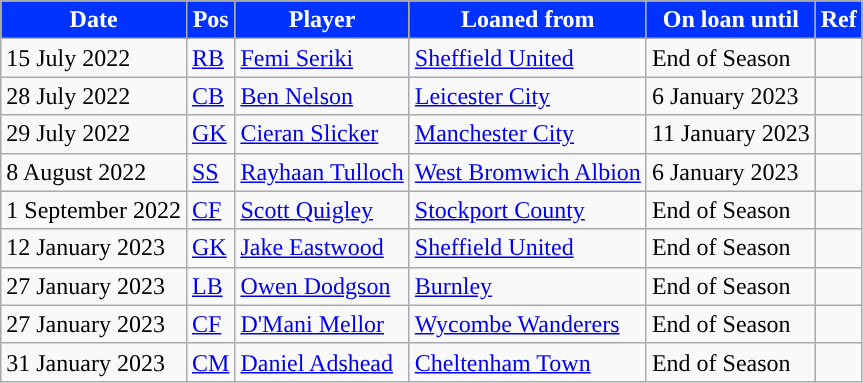<table class="wikitable plainrowheaders sortable">
<tr>
<th style="background:#0033FF; color:#FFFFFF; ">Date</th>
<th style="background:#0033FF; color:#FFFFFF; ">Pos</th>
<th style="background:#0033FF; color:#FFFFFF; ">Player</th>
<th style="background:#0033FF; color:#FFFFFF; ">Loaned from</th>
<th style="background:#0033FF; color:#FFFFFF; ">On loan until</th>
<th style="background:#0033FF; color:#FFFFFF; ">Ref</th>
</tr>
<tr>
<td>15 July 2022</td>
<td><a href='#'>RB</a></td>
<td> <a href='#'>Femi Seriki</a></td>
<td> <a href='#'>Sheffield United</a></td>
<td>End of Season</td>
<td></td>
</tr>
<tr>
<td>28 July 2022</td>
<td><a href='#'>CB</a></td>
<td> <a href='#'>Ben Nelson</a></td>
<td> <a href='#'>Leicester City</a></td>
<td>6 January 2023</td>
<td></td>
</tr>
<tr>
<td>29 July 2022</td>
<td><a href='#'>GK</a></td>
<td> <a href='#'>Cieran Slicker</a></td>
<td> <a href='#'>Manchester City</a></td>
<td>11 January 2023</td>
<td></td>
</tr>
<tr>
<td>8 August 2022</td>
<td><a href='#'>SS</a></td>
<td> <a href='#'>Rayhaan Tulloch</a></td>
<td> <a href='#'>West Bromwich Albion</a></td>
<td>6 January 2023</td>
<td></td>
</tr>
<tr>
<td>1 September 2022</td>
<td><a href='#'>CF</a></td>
<td> <a href='#'>Scott Quigley</a></td>
<td> <a href='#'>Stockport County</a></td>
<td>End of Season</td>
<td></td>
</tr>
<tr>
<td>12 January 2023</td>
<td><a href='#'>GK</a></td>
<td> <a href='#'>Jake Eastwood</a></td>
<td> <a href='#'>Sheffield United</a></td>
<td>End of Season</td>
<td></td>
</tr>
<tr>
<td>27 January 2023</td>
<td><a href='#'>LB</a></td>
<td> <a href='#'>Owen Dodgson</a></td>
<td> <a href='#'>Burnley</a></td>
<td>End of Season</td>
<td></td>
</tr>
<tr>
<td>27 January 2023</td>
<td><a href='#'>CF</a></td>
<td> <a href='#'>D'Mani Mellor</a></td>
<td> <a href='#'>Wycombe Wanderers</a></td>
<td>End of Season</td>
<td></td>
</tr>
<tr>
<td>31 January 2023</td>
<td><a href='#'>CM</a></td>
<td> <a href='#'>Daniel Adshead</a></td>
<td> <a href='#'>Cheltenham Town</a></td>
<td>End of Season</td>
<td></td>
</tr>
</table>
